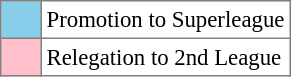<table bgcolor="#f7f8ff" cellpadding="3" cellspacing="0" border="1" style="font-size: 95%; border: gray solid 1px; border-collapse: collapse;text-align:center;">
<tr>
<td style="background: #87ceeb" width="20"></td>
<td bgcolor="#ffffff" align="left">Promotion to Superleague</td>
</tr>
<tr>
<td style="background: #ffc0cb" width="20"></td>
<td bgcolor="#ffffff" align="left">Relegation to 2nd League</td>
</tr>
</table>
